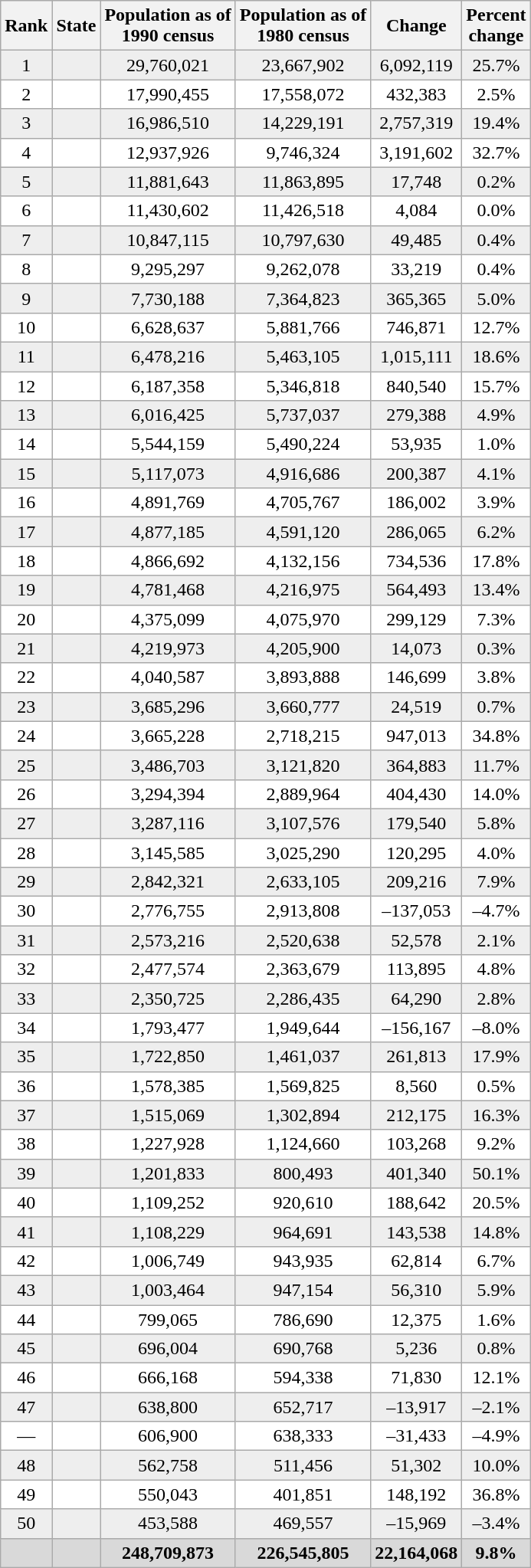<table class="wikitable sortable" style="text-align: center;">
<tr>
<th>Rank</th>
<th>State</th>
<th>Population as of<br>1990 census</th>
<th>Population as of<br>1980 census</th>
<th>Change</th>
<th>Percent<br>change</th>
</tr>
<tr align=center style="background:#eeeeee;">
<td>1</td>
<td align=left><strong></strong></td>
<td>29,760,021</td>
<td>23,667,902</td>
<td> 6,092,119</td>
<td> 25.7%</td>
</tr>
<tr align=center style="background:#ffffff;">
<td>2</td>
<td align=left><strong></strong></td>
<td>17,990,455</td>
<td>17,558,072</td>
<td> 432,383</td>
<td> 2.5%</td>
</tr>
<tr align=center style="background:#eeeeee;">
<td>3</td>
<td align=left><strong></strong></td>
<td>16,986,510</td>
<td>14,229,191</td>
<td> 2,757,319</td>
<td> 19.4%</td>
</tr>
<tr align=center style="background:#ffffff;">
<td>4</td>
<td align=left><strong></strong></td>
<td>12,937,926</td>
<td>9,746,324</td>
<td> 3,191,602</td>
<td> 32.7%</td>
</tr>
<tr align=center style="background:#eeeeee;">
<td>5</td>
<td align=left><strong></strong></td>
<td>11,881,643</td>
<td>11,863,895</td>
<td> 17,748</td>
<td> 0.2%</td>
</tr>
<tr align=center style="background:#ffffff;">
<td>6</td>
<td align=left><strong></strong></td>
<td>11,430,602</td>
<td>11,426,518</td>
<td> 4,084</td>
<td> 0.0%</td>
</tr>
<tr align=center style="background:#eeeeee;">
<td>7</td>
<td align=left><strong></strong></td>
<td>10,847,115</td>
<td>10,797,630</td>
<td> 49,485</td>
<td> 0.4%</td>
</tr>
<tr align=center style="background:#ffffff;">
<td>8</td>
<td align=left><strong></strong></td>
<td>9,295,297</td>
<td>9,262,078</td>
<td> 33,219</td>
<td> 0.4%</td>
</tr>
<tr align=center style="background:#eeeeee;">
<td>9</td>
<td align=left><strong></strong></td>
<td>7,730,188</td>
<td>7,364,823</td>
<td> 365,365</td>
<td> 5.0%</td>
</tr>
<tr align=center style="background:#ffffff;">
<td>10</td>
<td align=left><strong></strong></td>
<td>6,628,637</td>
<td>5,881,766</td>
<td> 746,871</td>
<td> 12.7%</td>
</tr>
<tr align=center style="background:#eeeeee;">
<td>11</td>
<td align=left><strong></strong></td>
<td>6,478,216</td>
<td>5,463,105</td>
<td> 1,015,111</td>
<td> 18.6%</td>
</tr>
<tr align=center style="background:#ffffff;">
<td>12</td>
<td align=left><strong></strong></td>
<td>6,187,358</td>
<td>5,346,818</td>
<td> 840,540</td>
<td> 15.7%</td>
</tr>
<tr align=center style="background:#eeeeee;">
<td>13</td>
<td align=left><strong></strong></td>
<td>6,016,425</td>
<td>5,737,037</td>
<td> 279,388</td>
<td> 4.9%</td>
</tr>
<tr align=center style="background:#ffffff;">
<td>14</td>
<td align=left><strong></strong></td>
<td>5,544,159</td>
<td>5,490,224</td>
<td> 53,935</td>
<td> 1.0%</td>
</tr>
<tr align=center style="background:#eeeeee;">
<td>15</td>
<td align=left><strong></strong></td>
<td>5,117,073</td>
<td>4,916,686</td>
<td> 200,387</td>
<td> 4.1%</td>
</tr>
<tr align=center style="background:#ffffff;">
<td>16</td>
<td align=left><strong></strong></td>
<td>4,891,769</td>
<td>4,705,767</td>
<td> 186,002</td>
<td> 3.9%</td>
</tr>
<tr align=center style="background:#eeeeee;">
<td>17</td>
<td align=left><strong></strong></td>
<td>4,877,185</td>
<td>4,591,120</td>
<td> 286,065</td>
<td> 6.2%</td>
</tr>
<tr align=center style="background:#ffffff;">
<td>18</td>
<td align=left><strong></strong></td>
<td>4,866,692</td>
<td>4,132,156</td>
<td> 734,536</td>
<td> 17.8%</td>
</tr>
<tr align=center style="background:#eeeeee;">
<td>19</td>
<td align=left><strong></strong></td>
<td>4,781,468</td>
<td>4,216,975</td>
<td> 564,493</td>
<td> 13.4%</td>
</tr>
<tr align=center style="background:#ffffff;">
<td>20</td>
<td align=left><strong></strong></td>
<td>4,375,099</td>
<td>4,075,970</td>
<td> 299,129</td>
<td> 7.3%</td>
</tr>
<tr align=center style="background:#eeeeee;">
<td>21</td>
<td align=left><strong></strong></td>
<td>4,219,973</td>
<td>4,205,900</td>
<td> 14,073</td>
<td> 0.3%</td>
</tr>
<tr align=center style="background:#ffffff;">
<td>22</td>
<td align=left><strong></strong></td>
<td>4,040,587</td>
<td>3,893,888</td>
<td> 146,699</td>
<td> 3.8%</td>
</tr>
<tr align=center style="background:#eeeeee;">
<td>23</td>
<td align=left><strong></strong></td>
<td>3,685,296</td>
<td>3,660,777</td>
<td> 24,519</td>
<td> 0.7%</td>
</tr>
<tr align=center style="background:#ffffff;">
<td>24</td>
<td align=left><strong></strong></td>
<td>3,665,228</td>
<td>2,718,215</td>
<td> 947,013</td>
<td> 34.8%</td>
</tr>
<tr align=center style="background:#eeeeee;">
<td>25</td>
<td align=left><strong></strong></td>
<td>3,486,703</td>
<td>3,121,820</td>
<td> 364,883</td>
<td> 11.7%</td>
</tr>
<tr align=center style="background:#ffffff;">
<td>26</td>
<td align=left><strong></strong></td>
<td>3,294,394</td>
<td>2,889,964</td>
<td> 404,430</td>
<td> 14.0%</td>
</tr>
<tr align=center style="background:#eeeeee;">
<td>27</td>
<td align=left><strong></strong></td>
<td>3,287,116</td>
<td>3,107,576</td>
<td> 179,540</td>
<td> 5.8%</td>
</tr>
<tr align=center style="background:#ffffff;">
<td>28</td>
<td align=left><strong></strong></td>
<td>3,145,585</td>
<td>3,025,290</td>
<td> 120,295</td>
<td> 4.0%</td>
</tr>
<tr align=center style="background:#eeeeee;">
<td>29</td>
<td align=left><strong></strong></td>
<td>2,842,321</td>
<td>2,633,105</td>
<td> 209,216</td>
<td> 7.9%</td>
</tr>
<tr align=center style="background:#ffffff;">
<td>30</td>
<td align=left><strong></strong></td>
<td>2,776,755</td>
<td>2,913,808</td>
<td> –137,053</td>
<td> –4.7%</td>
</tr>
<tr align=center style="background:#eeeeee;">
<td>31</td>
<td align=left><strong></strong></td>
<td>2,573,216</td>
<td>2,520,638</td>
<td> 52,578</td>
<td> 2.1%</td>
</tr>
<tr align=center style="background:#ffffff;">
<td>32</td>
<td align=left><strong></strong></td>
<td>2,477,574</td>
<td>2,363,679</td>
<td> 113,895</td>
<td> 4.8%</td>
</tr>
<tr align=center style="background:#eeeeee;">
<td>33</td>
<td align=left><strong></strong></td>
<td>2,350,725</td>
<td>2,286,435</td>
<td> 64,290</td>
<td> 2.8%</td>
</tr>
<tr align=center style="background:#ffffff;">
<td>34</td>
<td align=left><strong></strong></td>
<td>1,793,477</td>
<td>1,949,644</td>
<td> –156,167</td>
<td> –8.0%</td>
</tr>
<tr align=center style="background:#eeeeee;">
<td>35</td>
<td align=left><strong></strong></td>
<td>1,722,850</td>
<td>1,461,037</td>
<td> 261,813</td>
<td> 17.9%</td>
</tr>
<tr align=center style="background:#ffffff;">
<td>36</td>
<td align=left><strong></strong></td>
<td>1,578,385</td>
<td>1,569,825</td>
<td> 8,560</td>
<td> 0.5%</td>
</tr>
<tr align=center style="background:#eeeeee;">
<td>37</td>
<td align=left><strong></strong></td>
<td>1,515,069</td>
<td>1,302,894</td>
<td> 212,175</td>
<td> 16.3%</td>
</tr>
<tr align=center style="background:#ffffff;">
<td>38</td>
<td align=left><strong></strong></td>
<td>1,227,928</td>
<td>1,124,660</td>
<td> 103,268</td>
<td> 9.2%</td>
</tr>
<tr align=center style="background:#eeeeee;">
<td>39</td>
<td align=left><strong></strong></td>
<td>1,201,833</td>
<td>800,493</td>
<td> 401,340</td>
<td> 50.1%</td>
</tr>
<tr align=center style="background:#ffffff;">
<td>40</td>
<td align=left><strong></strong></td>
<td>1,109,252</td>
<td>920,610</td>
<td> 188,642</td>
<td> 20.5%</td>
</tr>
<tr align=center style="background:#eeeeee;">
<td>41</td>
<td align=left><strong></strong></td>
<td>1,108,229</td>
<td>964,691</td>
<td> 143,538</td>
<td> 14.8%</td>
</tr>
<tr align=center style="background:#ffffff;">
<td>42</td>
<td align=left><strong></strong></td>
<td>1,006,749</td>
<td>943,935</td>
<td> 62,814</td>
<td> 6.7%</td>
</tr>
<tr align=center style="background:#eeeeee;">
<td>43</td>
<td align=left><strong></strong></td>
<td>1,003,464</td>
<td>947,154</td>
<td> 56,310</td>
<td> 5.9%</td>
</tr>
<tr align=center style="background:#ffffff;">
<td>44</td>
<td align=left><strong></strong></td>
<td>799,065</td>
<td>786,690</td>
<td> 12,375</td>
<td> 1.6%</td>
</tr>
<tr align=center style="background:#eeeeee;">
<td>45</td>
<td align=left><strong></strong></td>
<td>696,004</td>
<td>690,768</td>
<td> 5,236</td>
<td> 0.8%</td>
</tr>
<tr align=center style="background:#ffffff;">
<td>46</td>
<td align=left><strong></strong></td>
<td>666,168</td>
<td>594,338</td>
<td> 71,830</td>
<td> 12.1%</td>
</tr>
<tr align=center style="background:#eeeeee;">
<td>47</td>
<td align=left><strong></strong></td>
<td>638,800</td>
<td>652,717</td>
<td> –13,917</td>
<td> –2.1%</td>
</tr>
<tr align=center style="background:#ffffff;">
<td>—</td>
<td align=left><strong></strong></td>
<td>606,900</td>
<td>638,333</td>
<td> –31,433</td>
<td> –4.9%</td>
</tr>
<tr align=center style="background:#eeeeee;">
<td>48</td>
<td align=left><strong></strong></td>
<td>562,758</td>
<td>511,456</td>
<td> 51,302</td>
<td> 10.0%</td>
</tr>
<tr align=center style="background:#ffffff;">
<td>49</td>
<td align=left><strong></strong></td>
<td>550,043</td>
<td>401,851</td>
<td> 148,192</td>
<td> 36.8%</td>
</tr>
<tr align=center style="background:#eeeeee;">
<td>50</td>
<td align=left><strong></strong></td>
<td>453,588</td>
<td>469,557</td>
<td> –15,969</td>
<td> –3.4%</td>
</tr>
<tr align=center style="background:#D9D9D9;" class="sortbottom">
<td> </td>
<td align=left><strong></strong></td>
<td><strong>248,709,873</strong></td>
<td><strong>226,545,805</strong></td>
<td><strong>22,164,068</strong></td>
<td><strong>9.8%</strong></td>
</tr>
</table>
